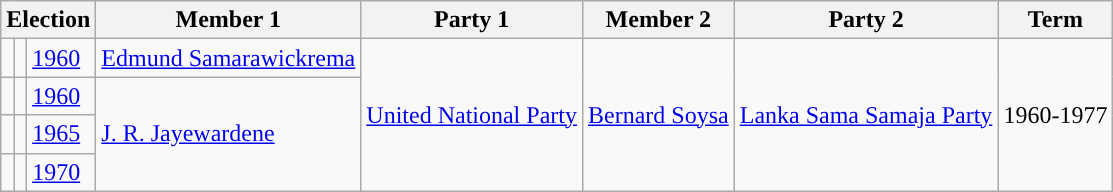<table class="wikitable">
<tr>
<th colspan="3">Election</th>
<th>Member 1</th>
<th>Party 1</th>
<th>Member 2</th>
<th>Party 2</th>
<th>Term</th>
</tr>
<tr>
<td style="background-color: "></td>
<td style="background-color: "></td>
<td><a href='#'>1960</a></td>
<td><a href='#'>Edmund Samarawickrema</a></td>
<td rowspan ="4"><a href='#'>United National Party</a></td>
<td rowspan ="4"><a href='#'>Bernard Soysa</a></td>
<td rowspan ="4"><a href='#'>Lanka Sama Samaja Party</a></td>
<td rowspan ="4">1960-1977</td>
</tr>
<tr>
<td style="background-color: "></td>
<td style="background-color: "></td>
<td><a href='#'>1960</a></td>
<td rowspan ="3"><a href='#'>J. R. Jayewardene</a></td>
</tr>
<tr>
<td style="background-color: "></td>
<td style="background-color: "></td>
<td><a href='#'>1965</a></td>
</tr>
<tr>
<td style="background-color: "></td>
<td style="background-color: "></td>
<td><a href='#'>1970</a></td>
</tr>
</table>
